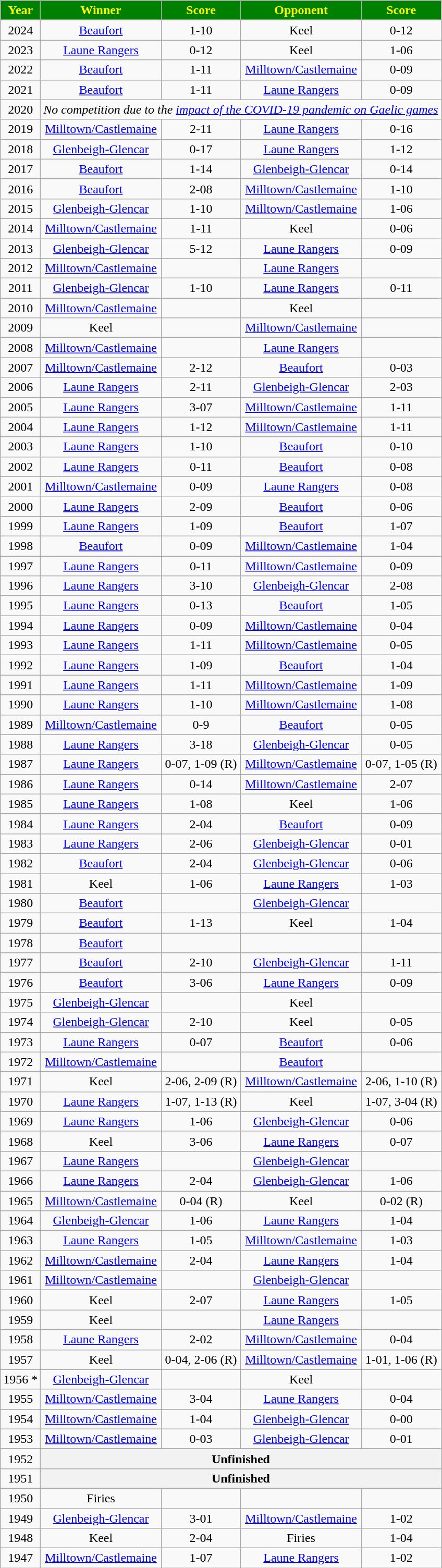<table class="wikitable" style="text-align:center;">
<tr>
<th style="background:green;color:yellow">Year</th>
<th style="background:green;color:yellow">Winner</th>
<th style="background:green;color:yellow">Score</th>
<th style="background:green;color:yellow">Opponent</th>
<th style="background:green;color:yellow">Score</th>
</tr>
<tr>
</tr>
<tr>
<td>2024</td>
<td><a href='#'>Beaufort</a></td>
<td>1-10</td>
<td>Keel</td>
<td>0-12</td>
</tr>
<tr>
<td>2023</td>
<td><a href='#'>Laune Rangers</a></td>
<td>0-12</td>
<td>Keel</td>
<td>1-06</td>
</tr>
<tr>
<td>2022</td>
<td><a href='#'>Beaufort</a></td>
<td>1-11</td>
<td><a href='#'>Milltown/Castlemaine</a></td>
<td>0-09</td>
</tr>
<tr>
<td>2021 </td>
<td><a href='#'>Beaufort</a></td>
<td>1-11</td>
<td><a href='#'>Laune Rangers</a></td>
<td>0-09</td>
</tr>
<tr>
<td>2020</td>
<td colspan="6" style="text-align: center;"><em>No competition due to the <a href='#'>impact of the COVID-19 pandemic on Gaelic games</a></em></td>
</tr>
<tr>
<td>2019 </td>
<td><a href='#'>Milltown/Castlemaine</a></td>
<td>2-11</td>
<td><a href='#'>Laune Rangers</a></td>
<td>0-16</td>
</tr>
<tr>
<td>2018</td>
<td><a href='#'>Glenbeigh-Glencar</a></td>
<td>0-17</td>
<td><a href='#'>Laune Rangers</a></td>
<td>1-12</td>
</tr>
<tr>
<td>2017</td>
<td><a href='#'>Beaufort</a></td>
<td>1-14</td>
<td><a href='#'>Glenbeigh-Glencar</a></td>
<td>0-14</td>
</tr>
<tr>
<td>2016</td>
<td><a href='#'>Beaufort</a></td>
<td>2-08</td>
<td><a href='#'>Milltown/Castlemaine</a></td>
<td>1-10</td>
</tr>
<tr>
<td>2015</td>
<td><a href='#'>Glenbeigh-Glencar</a></td>
<td>1-10</td>
<td><a href='#'>Milltown/Castlemaine</a></td>
<td>1-06</td>
</tr>
<tr>
<td>2014</td>
<td><a href='#'>Milltown/Castlemaine</a></td>
<td>1-11</td>
<td>Keel</td>
<td>0-06</td>
</tr>
<tr>
<td>2013</td>
<td><a href='#'>Glenbeigh-Glencar</a></td>
<td>5-12</td>
<td><a href='#'>Laune Rangers</a></td>
<td>0-09</td>
</tr>
<tr>
<td>2012</td>
<td><a href='#'>Milltown/Castlemaine</a></td>
<td></td>
<td><a href='#'>Laune Rangers</a></td>
<td></td>
</tr>
<tr>
<td>2011</td>
<td><a href='#'>Glenbeigh-Glencar</a></td>
<td>1-10</td>
<td><a href='#'>Laune Rangers</a></td>
<td>0-11</td>
</tr>
<tr>
<td>2010</td>
<td><a href='#'>Milltown/Castlemaine</a></td>
<td></td>
<td>Keel</td>
<td></td>
</tr>
<tr>
<td>2009</td>
<td>Keel</td>
<td></td>
<td><a href='#'>Milltown/Castlemaine</a></td>
<td></td>
</tr>
<tr>
<td>2008</td>
<td><a href='#'>Milltown/Castlemaine</a></td>
<td></td>
<td><a href='#'>Laune Rangers</a></td>
<td></td>
</tr>
<tr>
<td>2007</td>
<td><a href='#'>Milltown/Castlemaine</a></td>
<td>2-12</td>
<td><a href='#'>Beaufort</a></td>
<td>0-03</td>
</tr>
<tr>
<td>2006</td>
<td><a href='#'>Laune Rangers</a></td>
<td>2-11</td>
<td><a href='#'>Glenbeigh-Glencar</a></td>
<td>2-03</td>
</tr>
<tr>
<td>2005</td>
<td><a href='#'>Laune Rangers</a></td>
<td>3-07</td>
<td><a href='#'>Milltown/Castlemaine</a></td>
<td>1-11</td>
</tr>
<tr>
<td>2004</td>
<td><a href='#'>Laune Rangers</a></td>
<td>1-12</td>
<td><a href='#'>Milltown/Castlemaine</a></td>
<td>1-11</td>
</tr>
<tr>
<td>2003</td>
<td><a href='#'>Laune Rangers</a></td>
<td>1-10</td>
<td><a href='#'>Beaufort</a></td>
<td>0-10</td>
</tr>
<tr>
<td>2002</td>
<td><a href='#'>Laune Rangers</a></td>
<td>0-11</td>
<td><a href='#'>Beaufort</a></td>
<td>0-08</td>
</tr>
<tr>
<td>2001</td>
<td><a href='#'>Milltown/Castlemaine</a></td>
<td>0-09</td>
<td><a href='#'>Laune Rangers</a></td>
<td>0-08</td>
</tr>
<tr>
<td>2000</td>
<td><a href='#'>Laune Rangers</a></td>
<td>2-09</td>
<td><a href='#'>Beaufort</a></td>
<td>0-06</td>
</tr>
<tr>
<td>1999</td>
<td><a href='#'>Laune Rangers</a></td>
<td>1-09</td>
<td><a href='#'>Beaufort</a></td>
<td>1-07</td>
</tr>
<tr>
<td>1998</td>
<td><a href='#'>Beaufort</a></td>
<td>0-09</td>
<td><a href='#'>Milltown/Castlemaine</a></td>
<td>1-04</td>
</tr>
<tr>
<td>1997</td>
<td><a href='#'>Laune Rangers</a></td>
<td>0-11</td>
<td><a href='#'>Milltown/Castlemaine</a></td>
<td>0-09</td>
</tr>
<tr>
<td>1996</td>
<td><a href='#'>Laune Rangers</a></td>
<td>3-10</td>
<td><a href='#'>Glenbeigh-Glencar</a></td>
<td>2-08</td>
</tr>
<tr>
<td>1995</td>
<td><a href='#'>Laune Rangers</a></td>
<td>0-13</td>
<td><a href='#'>Beaufort</a></td>
<td>1-05</td>
</tr>
<tr>
<td>1994</td>
<td><a href='#'>Laune Rangers</a></td>
<td>0-09</td>
<td><a href='#'>Milltown/Castlemaine</a></td>
<td>0-04</td>
</tr>
<tr>
<td>1993</td>
<td><a href='#'>Laune Rangers</a></td>
<td>1-11</td>
<td><a href='#'>Milltown/Castlemaine</a></td>
<td>0-05</td>
</tr>
<tr>
<td>1992</td>
<td><a href='#'>Laune Rangers</a></td>
<td>1-09</td>
<td><a href='#'>Beaufort</a></td>
<td>1-04</td>
</tr>
<tr>
<td>1991</td>
<td><a href='#'>Laune Rangers</a></td>
<td>1-11</td>
<td><a href='#'>Milltown/Castlemaine</a></td>
<td>1-09</td>
</tr>
<tr>
<td>1990</td>
<td><a href='#'>Laune Rangers</a></td>
<td>1-10</td>
<td><a href='#'>Milltown/Castlemaine</a></td>
<td>1-08</td>
</tr>
<tr>
<td>1989</td>
<td><a href='#'>Milltown/Castlemaine</a></td>
<td>0-9</td>
<td><a href='#'>Beaufort</a></td>
<td>0-05</td>
</tr>
<tr>
<td>1988</td>
<td><a href='#'>Laune Rangers</a></td>
<td>3-18</td>
<td><a href='#'>Glenbeigh-Glencar</a></td>
<td>0-05</td>
</tr>
<tr>
<td>1987</td>
<td><a href='#'>Laune Rangers</a></td>
<td>0-07, 1-09 (R)</td>
<td><a href='#'>Milltown/Castlemaine</a></td>
<td>0-07, 1-05 (R)</td>
</tr>
<tr>
<td>1986</td>
<td><a href='#'>Laune Rangers</a></td>
<td>0-14</td>
<td><a href='#'>Milltown/Castlemaine</a></td>
<td>2-07</td>
</tr>
<tr>
<td>1985</td>
<td><a href='#'>Laune Rangers</a></td>
<td>1-08</td>
<td>Keel</td>
<td>1-06</td>
</tr>
<tr>
<td>1984</td>
<td><a href='#'>Laune Rangers</a></td>
<td>2-04</td>
<td><a href='#'>Beaufort</a></td>
<td>0-09</td>
</tr>
<tr>
<td>1983</td>
<td><a href='#'>Laune Rangers</a></td>
<td>2-06</td>
<td><a href='#'>Glenbeigh-Glencar</a></td>
<td>0-01</td>
</tr>
<tr>
<td>1982</td>
<td><a href='#'>Beaufort</a></td>
<td>2-04</td>
<td><a href='#'>Glenbeigh-Glencar</a></td>
<td>0-06</td>
</tr>
<tr>
<td>1981</td>
<td>Keel</td>
<td>1-06</td>
<td><a href='#'>Laune Rangers</a></td>
<td>1-03</td>
</tr>
<tr>
<td>1980</td>
<td><a href='#'>Beaufort</a></td>
<td></td>
<td><a href='#'>Glenbeigh-Glencar</a></td>
<td></td>
</tr>
<tr>
<td>1979</td>
<td><a href='#'>Beaufort</a></td>
<td>1-13</td>
<td>Keel</td>
<td>1-04</td>
</tr>
<tr>
<td>1978</td>
<td><a href='#'>Beaufort</a></td>
<td></td>
<td></td>
<td></td>
</tr>
<tr>
<td>1977</td>
<td><a href='#'>Beaufort</a></td>
<td>2-10</td>
<td><a href='#'>Glenbeigh-Glencar</a></td>
<td>1-11</td>
</tr>
<tr>
<td>1976</td>
<td><a href='#'>Beaufort</a></td>
<td>3-06</td>
<td><a href='#'>Laune Rangers</a></td>
<td>0-09</td>
</tr>
<tr>
<td>1975</td>
<td><a href='#'>Glenbeigh-Glencar</a></td>
<td></td>
<td>Keel</td>
<td></td>
</tr>
<tr>
<td>1974</td>
<td><a href='#'>Glenbeigh-Glencar</a></td>
<td>2-10</td>
<td>Keel</td>
<td>0-05</td>
</tr>
<tr>
<td>1973</td>
<td><a href='#'>Laune Rangers</a></td>
<td>0-07</td>
<td><a href='#'>Beaufort</a></td>
<td>0-06</td>
</tr>
<tr>
<td>1972</td>
<td><a href='#'>Milltown/Castlemaine</a></td>
<td></td>
<td><a href='#'>Beaufort</a></td>
<td></td>
</tr>
<tr>
<td>1971</td>
<td>Keel</td>
<td>2-06, 2-09 (R)</td>
<td><a href='#'>Milltown/Castlemaine</a></td>
<td>2-06, 1-10 (R)</td>
</tr>
<tr>
<td>1970</td>
<td><a href='#'>Laune Rangers</a></td>
<td>1-07, 1-13 (R)</td>
<td>Keel</td>
<td>1-07, 3-04 (R)</td>
</tr>
<tr>
<td>1969</td>
<td><a href='#'>Laune Rangers</a></td>
<td>1-06</td>
<td><a href='#'>Glenbeigh-Glencar</a></td>
<td>0-06</td>
</tr>
<tr>
<td>1968</td>
<td>Keel</td>
<td>3-06</td>
<td><a href='#'>Laune Rangers</a></td>
<td>0-07</td>
</tr>
<tr>
<td>1967</td>
<td><a href='#'>Laune Rangers</a></td>
<td></td>
<td><a href='#'>Glenbeigh-Glencar</a></td>
<td></td>
</tr>
<tr>
<td>1966</td>
<td><a href='#'>Laune Rangers</a></td>
<td>2-04</td>
<td><a href='#'>Glenbeigh-Glencar</a></td>
<td>1-06</td>
</tr>
<tr>
<td>1965</td>
<td><a href='#'>Milltown/Castlemaine</a></td>
<td>0-04 (R)</td>
<td>Keel</td>
<td>0-02 (R)</td>
</tr>
<tr>
<td>1964</td>
<td><a href='#'>Glenbeigh-Glencar</a></td>
<td>1-06</td>
<td><a href='#'>Laune Rangers</a></td>
<td>1-04</td>
</tr>
<tr>
<td>1963</td>
<td><a href='#'>Laune Rangers</a></td>
<td>1-05</td>
<td><a href='#'>Milltown/Castlemaine</a></td>
<td>1-03</td>
</tr>
<tr>
<td>1962</td>
<td><a href='#'>Milltown/Castlemaine</a></td>
<td>2-04</td>
<td><a href='#'>Laune Rangers</a></td>
<td>1-04</td>
</tr>
<tr>
<td>1961</td>
<td><a href='#'>Milltown/Castlemaine</a></td>
<td></td>
<td><a href='#'>Glenbeigh-Glencar</a></td>
<td></td>
</tr>
<tr>
<td>1960</td>
<td>Keel</td>
<td>2-07</td>
<td><a href='#'>Laune Rangers</a></td>
<td>1-05</td>
</tr>
<tr>
<td>1959</td>
<td>Keel</td>
<td></td>
<td><a href='#'>Laune Rangers</a></td>
<td></td>
</tr>
<tr>
<td>1958</td>
<td><a href='#'>Laune Rangers</a></td>
<td>2-02</td>
<td><a href='#'>Milltown/Castlemaine</a></td>
<td>0-04</td>
</tr>
<tr>
<td>1957</td>
<td>Keel</td>
<td>0-04, 2-06 (R)</td>
<td><a href='#'>Milltown/Castlemaine</a></td>
<td>1-01, 1-06 (R)</td>
</tr>
<tr>
<td>1956 *</td>
<td><a href='#'>Glenbeigh-Glencar</a></td>
<td></td>
<td>Keel</td>
<td></td>
</tr>
<tr>
<td>1955</td>
<td><a href='#'>Milltown/Castlemaine</a></td>
<td>3-04</td>
<td><a href='#'>Laune Rangers</a></td>
<td>0-04</td>
</tr>
<tr>
<td>1954</td>
<td><a href='#'>Milltown/Castlemaine</a></td>
<td>1-04</td>
<td><a href='#'>Glenbeigh-Glencar</a></td>
<td>0-00</td>
</tr>
<tr>
<td>1953</td>
<td><a href='#'>Milltown/Castlemaine</a></td>
<td>0-03</td>
<td><a href='#'>Glenbeigh-Glencar</a></td>
<td>0-01</td>
</tr>
<tr>
<td>1952</td>
<th colspan=4>Unfinished</th>
</tr>
<tr>
<td>1951</td>
<th colspan=4>Unfinished</th>
</tr>
<tr>
<td>1950</td>
<td>Firies</td>
<td></td>
<td></td>
<td></td>
</tr>
<tr>
<td>1949</td>
<td><a href='#'>Glenbeigh-Glencar</a></td>
<td>3-01</td>
<td><a href='#'>Milltown/Castlemaine</a></td>
<td>1-02</td>
</tr>
<tr>
<td>1948</td>
<td>Keel</td>
<td>2-04</td>
<td>Firies</td>
<td>1-04</td>
</tr>
<tr>
<td>1947</td>
<td><a href='#'>Milltown/Castlemaine</a></td>
<td>1-07</td>
<td><a href='#'>Laune Rangers</a></td>
<td>1-02</td>
</tr>
</table>
